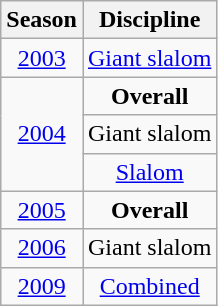<table class="wikitable" style="text-align:center;">
<tr>
<th scope="col">Season</th>
<th scope="col">Discipline</th>
</tr>
<tr>
<td scope="row"><a href='#'>2003</a></td>
<td><a href='#'>Giant slalom</a></td>
</tr>
<tr>
<td rowspan=3><a href='#'>2004</a></td>
<td><strong>Overall</strong></td>
</tr>
<tr>
<td>Giant slalom</td>
</tr>
<tr>
<td><a href='#'>Slalom</a></td>
</tr>
<tr>
<td><a href='#'>2005</a></td>
<td><strong>Overall</strong></td>
</tr>
<tr>
<td><a href='#'>2006</a></td>
<td>Giant slalom</td>
</tr>
<tr>
<td><a href='#'>2009</a></td>
<td><a href='#'>Combined</a></td>
</tr>
</table>
